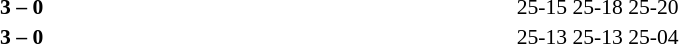<table width=100% cellspacing=1>
<tr>
<th width=20%></th>
<th width=12%></th>
<th width=20%></th>
<th width=33%></th>
<td></td>
</tr>
<tr style=font-size:90%>
<td align=right><strong></strong></td>
<td align=center><strong>3 – 0</strong></td>
<td></td>
<td>25-15 25-18 25-20</td>
<td></td>
</tr>
<tr style=font-size:90%>
<td align=right><strong></strong></td>
<td align=center><strong>3 – 0</strong></td>
<td></td>
<td>25-13 25-13 25-04</td>
</tr>
</table>
